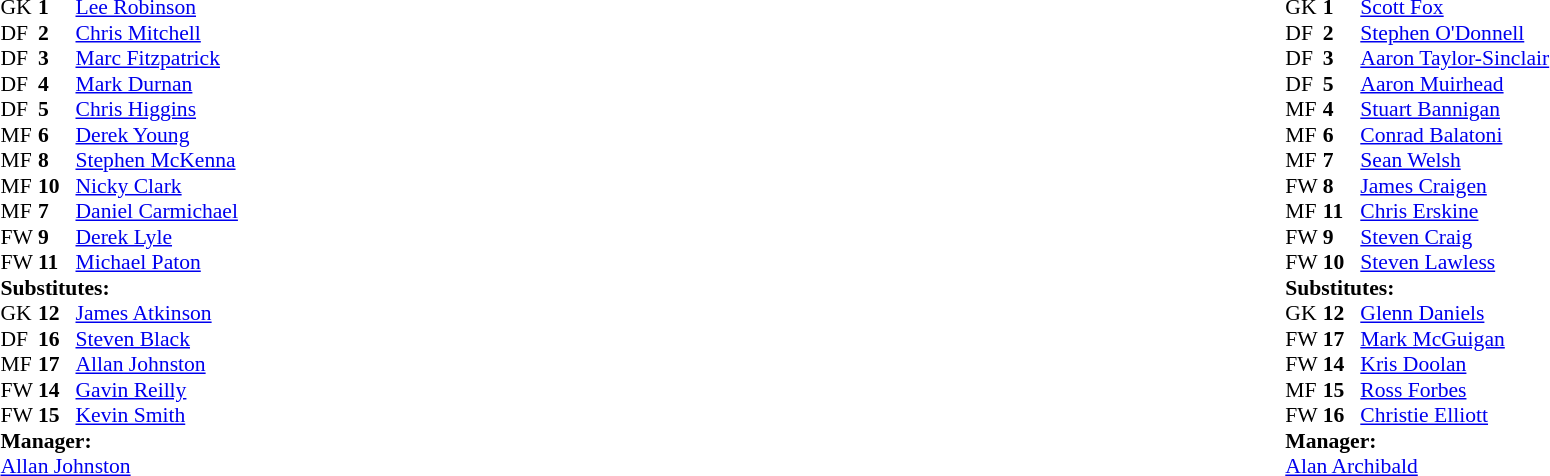<table width="100%">
<tr>
<td valign="top" width="50%"><br><table style="font-size: 90%" cellspacing="0" cellpadding="0">
<tr>
<td colspan="4"></td>
</tr>
<tr>
<th width=25></th>
<th width=25></th>
</tr>
<tr>
<td>GK</td>
<td><strong>1</strong></td>
<td> <a href='#'>Lee Robinson</a></td>
<td></td>
</tr>
<tr>
<td>DF</td>
<td><strong>2</strong></td>
<td> <a href='#'>Chris Mitchell</a></td>
</tr>
<tr>
<td>DF</td>
<td><strong>3</strong></td>
<td> <a href='#'>Marc Fitzpatrick</a></td>
</tr>
<tr>
<td>DF</td>
<td><strong>4</strong></td>
<td> <a href='#'>Mark Durnan</a></td>
</tr>
<tr>
<td>DF</td>
<td><strong>5</strong></td>
<td> <a href='#'>Chris Higgins</a></td>
<td></td>
</tr>
<tr>
<td>MF</td>
<td><strong>6</strong></td>
<td> <a href='#'>Derek Young</a></td>
</tr>
<tr>
<td>MF</td>
<td><strong>8</strong></td>
<td> <a href='#'>Stephen McKenna</a></td>
<td></td>
</tr>
<tr>
<td>MF</td>
<td><strong>10</strong></td>
<td> <a href='#'>Nicky Clark</a></td>
<td></td>
<td></td>
</tr>
<tr>
<td>MF</td>
<td><strong>7</strong></td>
<td> <a href='#'>Daniel Carmichael</a></td>
<td></td>
</tr>
<tr>
<td>FW</td>
<td><strong>9</strong></td>
<td> <a href='#'>Derek Lyle</a></td>
<td></td>
<td></td>
</tr>
<tr>
<td>FW</td>
<td><strong>11</strong></td>
<td> <a href='#'>Michael Paton</a></td>
<td></td>
<td></td>
</tr>
<tr>
<td colspan=4><strong>Substitutes:</strong></td>
</tr>
<tr>
<td>GK</td>
<td><strong>12</strong></td>
<td> <a href='#'>James Atkinson</a></td>
</tr>
<tr>
<td>DF</td>
<td><strong>16</strong></td>
<td> <a href='#'>Steven Black</a></td>
<td></td>
<td></td>
</tr>
<tr>
<td>MF</td>
<td><strong>17</strong></td>
<td> <a href='#'>Allan Johnston</a></td>
</tr>
<tr>
<td>FW</td>
<td><strong>14</strong></td>
<td> <a href='#'>Gavin Reilly</a></td>
<td></td>
<td></td>
</tr>
<tr>
<td>FW</td>
<td><strong>15</strong></td>
<td> <a href='#'>Kevin Smith</a></td>
<td></td>
<td></td>
</tr>
<tr>
<td colspan=4><strong>Manager:</strong></td>
</tr>
<tr>
<td colspan="4"> <a href='#'>Allan Johnston</a></td>
</tr>
</table>
</td>
<td valign="top" width="50%"><br><table style="font-size: 90%" cellspacing="0" cellpadding="0" align="center">
<tr>
<td colspan="4"></td>
</tr>
<tr>
<th width=25></th>
<th width=25></th>
</tr>
<tr>
<td>GK</td>
<td><strong>1</strong></td>
<td> <a href='#'>Scott Fox</a></td>
</tr>
<tr>
<td>DF</td>
<td><strong>2</strong></td>
<td> <a href='#'>Stephen O'Donnell</a></td>
</tr>
<tr>
<td>DF</td>
<td><strong>3</strong></td>
<td> <a href='#'>Aaron Taylor-Sinclair</a></td>
<td></td>
</tr>
<tr>
<td>DF</td>
<td><strong>5</strong></td>
<td> <a href='#'>Aaron Muirhead</a></td>
<td></td>
</tr>
<tr>
<td>MF</td>
<td><strong>4</strong></td>
<td> <a href='#'>Stuart Bannigan</a></td>
<td></td>
<td></td>
</tr>
<tr>
<td>MF</td>
<td><strong>6</strong></td>
<td> <a href='#'>Conrad Balatoni</a></td>
</tr>
<tr>
<td>MF</td>
<td><strong>7</strong></td>
<td> <a href='#'>Sean Welsh</a></td>
</tr>
<tr>
<td>FW</td>
<td><strong>8</strong></td>
<td> <a href='#'>James Craigen</a></td>
<td></td>
</tr>
<tr>
<td>MF</td>
<td><strong>11</strong></td>
<td> <a href='#'>Chris Erskine</a></td>
</tr>
<tr>
<td>FW</td>
<td><strong>9</strong></td>
<td> <a href='#'>Steven Craig</a></td>
<td></td>
<td></td>
</tr>
<tr>
<td>FW</td>
<td><strong>10</strong></td>
<td> <a href='#'>Steven Lawless</a></td>
<td></td>
<td></td>
</tr>
<tr>
<td colspan=4><strong>Substitutes:</strong></td>
</tr>
<tr>
<td>GK</td>
<td><strong>12</strong></td>
<td> <a href='#'>Glenn Daniels</a></td>
</tr>
<tr>
<td>FW</td>
<td><strong>17</strong></td>
<td> <a href='#'>Mark McGuigan</a></td>
</tr>
<tr>
<td>FW</td>
<td><strong>14</strong></td>
<td> <a href='#'>Kris Doolan</a></td>
<td></td>
<td></td>
</tr>
<tr>
<td>MF</td>
<td><strong>15</strong></td>
<td> <a href='#'>Ross Forbes</a></td>
<td></td>
<td></td>
</tr>
<tr>
<td>FW</td>
<td><strong>16</strong></td>
<td> <a href='#'>Christie Elliott</a></td>
<td></td>
<td></td>
</tr>
<tr>
<td colspan=4><strong>Manager:</strong></td>
</tr>
<tr>
<td colspan="4"> <a href='#'>Alan Archibald</a></td>
</tr>
</table>
</td>
</tr>
</table>
